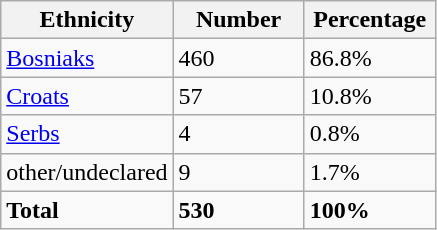<table class="wikitable">
<tr>
<th width="100px">Ethnicity</th>
<th width="80px">Number</th>
<th width="80px">Percentage</th>
</tr>
<tr>
<td><a href='#'>Bosniaks</a></td>
<td>460</td>
<td>86.8%</td>
</tr>
<tr>
<td><a href='#'>Croats</a></td>
<td>57</td>
<td>10.8%</td>
</tr>
<tr>
<td><a href='#'>Serbs</a></td>
<td>4</td>
<td>0.8%</td>
</tr>
<tr>
<td>other/undeclared</td>
<td>9</td>
<td>1.7%</td>
</tr>
<tr>
<td><strong>Total</strong></td>
<td><strong>530</strong></td>
<td><strong>100%</strong></td>
</tr>
</table>
